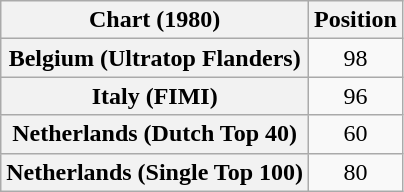<table class="wikitable sortable plainrowheaders" style="text-align:center">
<tr>
<th scope="col">Chart (1980)</th>
<th scope="col">Position</th>
</tr>
<tr>
<th scope="row">Belgium (Ultratop Flanders)</th>
<td>98</td>
</tr>
<tr>
<th scope="row">Italy (FIMI)</th>
<td>96</td>
</tr>
<tr>
<th scope="row">Netherlands (Dutch Top 40)</th>
<td>60</td>
</tr>
<tr>
<th scope="row">Netherlands (Single Top 100)</th>
<td>80</td>
</tr>
</table>
